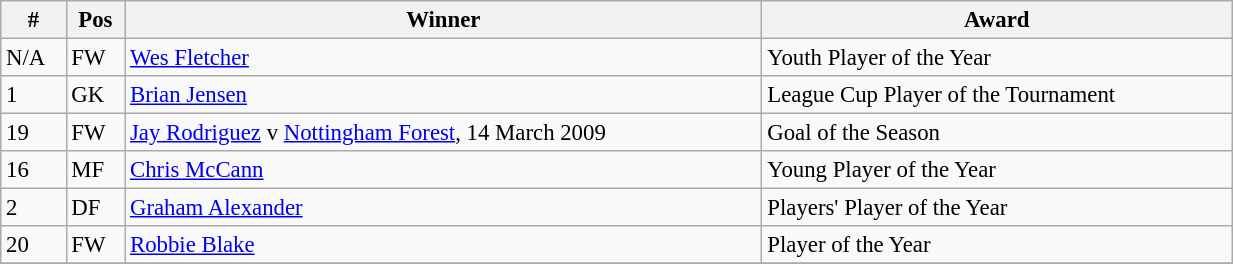<table width=65% class="wikitable" style="text-align:center; font-size:95%; text-align:left">
<tr>
<th><strong>#</strong></th>
<th><strong>Pos</strong></th>
<th><strong>Winner</strong></th>
<th><strong>Award</strong></th>
</tr>
<tr --->
<td>N/A</td>
<td>FW</td>
<td> <a href='#'>Wes Fletcher</a></td>
<td>Youth Player of the Year</td>
</tr>
<tr --->
<td>1</td>
<td>GK</td>
<td> <a href='#'>Brian Jensen</a></td>
<td>League Cup Player of the Tournament</td>
</tr>
<tr --->
<td>19</td>
<td>FW</td>
<td> <a href='#'>Jay Rodriguez</a> v <a href='#'>Nottingham Forest</a>, 14 March 2009</td>
<td>Goal of the Season</td>
</tr>
<tr --->
<td>16</td>
<td>MF</td>
<td> <a href='#'>Chris McCann</a></td>
<td>Young Player of the Year</td>
</tr>
<tr --->
<td>2</td>
<td>DF</td>
<td> <a href='#'>Graham Alexander</a></td>
<td>Players' Player of the Year</td>
</tr>
<tr --->
<td>20</td>
<td>FW</td>
<td> <a href='#'>Robbie Blake</a></td>
<td>Player of the Year</td>
</tr>
<tr --->
</tr>
</table>
